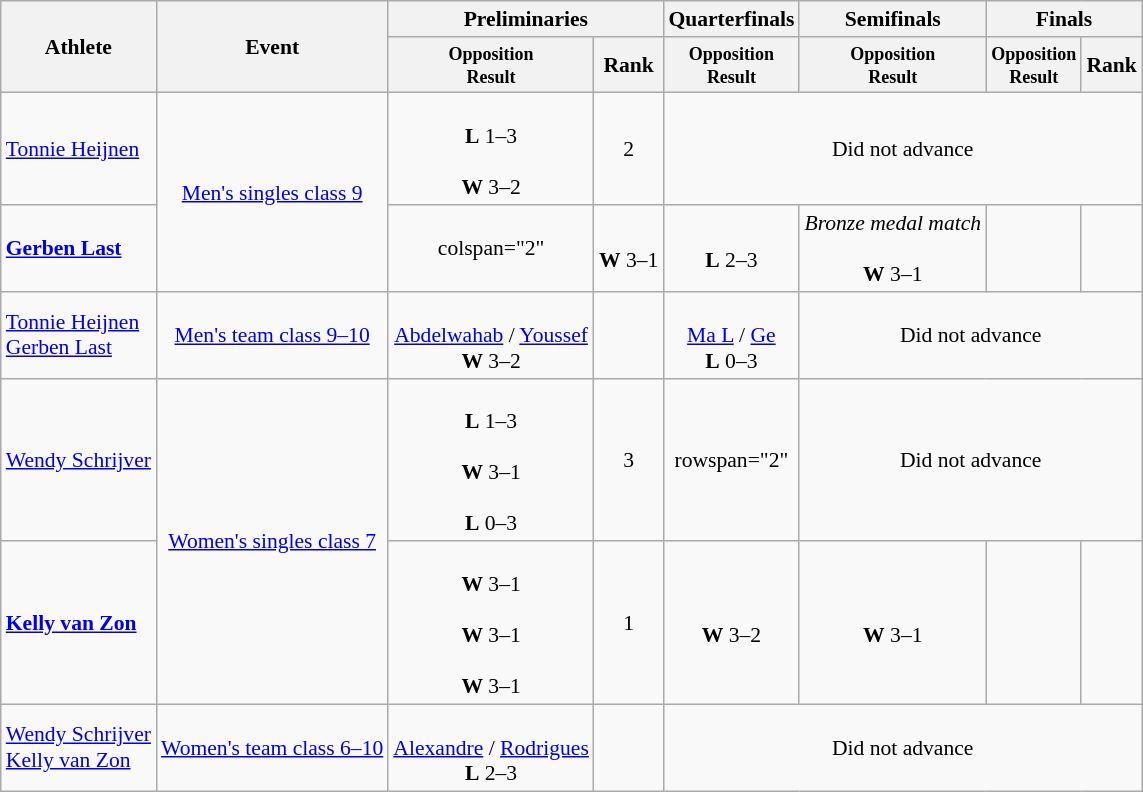<table class=wikitable style="font-size:90%;text-align:center">
<tr>
<th rowspan="2">Athlete</th>
<th rowspan="2">Event</th>
<th colspan="2">Preliminaries</th>
<th>Quarterfinals</th>
<th>Semifinals</th>
<th colspan="2">Finals</th>
</tr>
<tr>
<th style="line-height:1em"><small>Opposition<br>Result</small></th>
<th>Rank</th>
<th style="line-height:1em"><small>Opposition<br>Result</small></th>
<th style="line-height:1em"><small>Opposition<br>Result</small></th>
<th style="line-height:1em"><small>Opposition<br>Result</small></th>
<th>Rank</th>
</tr>
<tr>
<td align=left><a href='#'>Tonnie Heijnen</a></td>
<td rowspan="2"><a href='#'>Men's singles class 9</a></td>
<td><br><strong>L</strong> 1–3<br><br><strong>W</strong> 3–2</td>
<td>2</td>
<td colspan=4>Did not advance</td>
</tr>
<tr>
<td align=left><strong><a href='#'>Gerben Last</a></strong></td>
<td>colspan="2" </td>
<td><br><strong>W</strong> 3–1</td>
<td><br><strong>L</strong> 2–3</td>
<td><em>Bronze medal match</em><br><br><strong>W</strong> 3–1</td>
<td></td>
</tr>
<tr>
<td align=left><a href='#'>Tonnie Heijnen</a><br><a href='#'>Gerben Last</a></td>
<td><a href='#'>Men's team class 9–10</a></td>
<td><br><a href='#'>Abdelwahab</a> / <a href='#'>Youssef</a><br><strong>W</strong> 3–2</td>
<td></td>
<td><br><a href='#'>Ma L</a> / <a href='#'>Ge</a><br><strong>L</strong> 0–3</td>
<td colspan=3>Did not advance</td>
</tr>
<tr>
<td align=left><a href='#'>Wendy Schrijver</a></td>
<td rowspan="2"><a href='#'>Women's singles class 7</a></td>
<td><br><strong>L</strong> 1–3<br><br><strong>W</strong> 3–1<br><br><strong>L</strong> 0–3</td>
<td>3</td>
<td>rowspan="2" </td>
<td colspan=3>Did not advance</td>
</tr>
<tr>
<td align=left><strong><a href='#'>Kelly van Zon</a></strong></td>
<td><br><strong>W</strong> 3–1<br><br><strong>W</strong> 3–1<br><br><strong>W</strong> 3–1</td>
<td>1</td>
<td><br><strong>W</strong> 3–2</td>
<td><br><strong>W</strong> 3–1</td>
<td></td>
</tr>
<tr>
<td align=left><a href='#'>Wendy Schrijver</a><br><a href='#'>Kelly van Zon</a></td>
<td><a href='#'>Women's team class 6–10</a></td>
<td><br><a href='#'>Alexandre</a> / <a href='#'>Rodrigues</a><br><strong>L</strong> 2–3</td>
<td></td>
<td colspan=4>Did not advance</td>
</tr>
</table>
